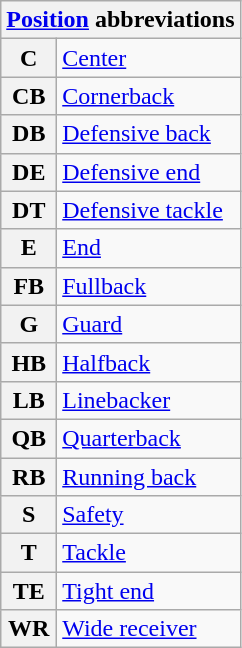<table class="wikitable mw-collapsible mw-collapsed">
<tr>
<th scope="colgroup" colspan="2"><a href='#'>Position</a> abbreviations</th>
</tr>
<tr>
<th scope="row">C</th>
<td><a href='#'>Center</a></td>
</tr>
<tr>
<th scope="row">CB</th>
<td><a href='#'>Cornerback</a></td>
</tr>
<tr>
<th scope="row">DB</th>
<td><a href='#'>Defensive back</a></td>
</tr>
<tr>
<th scope="row">DE</th>
<td><a href='#'>Defensive end</a></td>
</tr>
<tr>
<th scope="row">DT</th>
<td><a href='#'>Defensive tackle</a></td>
</tr>
<tr>
<th scope="row">E</th>
<td><a href='#'>End</a></td>
</tr>
<tr>
<th scope="row">FB</th>
<td><a href='#'>Fullback</a></td>
</tr>
<tr>
<th scope="row">G</th>
<td><a href='#'>Guard</a></td>
</tr>
<tr>
<th scope="row">HB</th>
<td><a href='#'>Halfback</a></td>
</tr>
<tr>
<th scope="row">LB</th>
<td><a href='#'>Linebacker</a></td>
</tr>
<tr>
<th scope="row">QB</th>
<td><a href='#'>Quarterback</a></td>
</tr>
<tr>
<th scope="row">RB</th>
<td><a href='#'>Running back</a></td>
</tr>
<tr>
<th scope="row">S</th>
<td><a href='#'>Safety</a></td>
</tr>
<tr>
<th scope="row">T</th>
<td><a href='#'>Tackle</a></td>
</tr>
<tr>
<th scope="row">TE</th>
<td><a href='#'>Tight end</a></td>
</tr>
<tr>
<th scope="row">WR</th>
<td><a href='#'>Wide receiver</a></td>
</tr>
</table>
